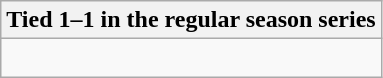<table class="wikitable collapsible collapsed">
<tr>
<th>Tied 1–1 in the regular season series</th>
</tr>
<tr>
<td><br>
</td>
</tr>
</table>
